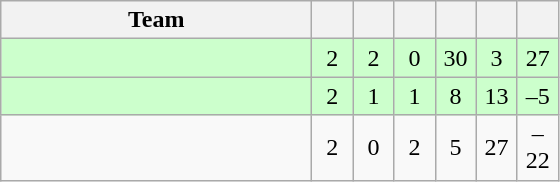<table class=wikitable style="text-align:center">
<tr>
<th width=200>Team</th>
<th width=20></th>
<th width=20></th>
<th width=20></th>
<th width=20></th>
<th width=20></th>
<th width=20></th>
</tr>
<tr bgcolor=ccffcc>
<td style="text-align:left"></td>
<td>2</td>
<td>2</td>
<td>0</td>
<td>30</td>
<td>3</td>
<td>27</td>
</tr>
<tr bgcolor=ccffcc>
<td style="text-align:left"></td>
<td>2</td>
<td>1</td>
<td>1</td>
<td>8</td>
<td>13</td>
<td>–5</td>
</tr>
<tr>
<td style="text-align:left"></td>
<td>2</td>
<td>0</td>
<td>2</td>
<td>5</td>
<td>27</td>
<td>–22</td>
</tr>
</table>
